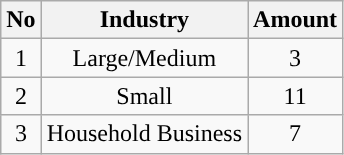<table class="wikitable" style="text-align:center">
<tr>
<th>No</th>
<th>Industry</th>
<th>Amount</th>
</tr>
<tr>
<td>1</td>
<td>Large/Medium</td>
<td>3</td>
</tr>
<tr>
<td>2</td>
<td>Small</td>
<td>11</td>
</tr>
<tr>
<td>3</td>
<td>Household Business</td>
<td>7</td>
</tr>
</table>
